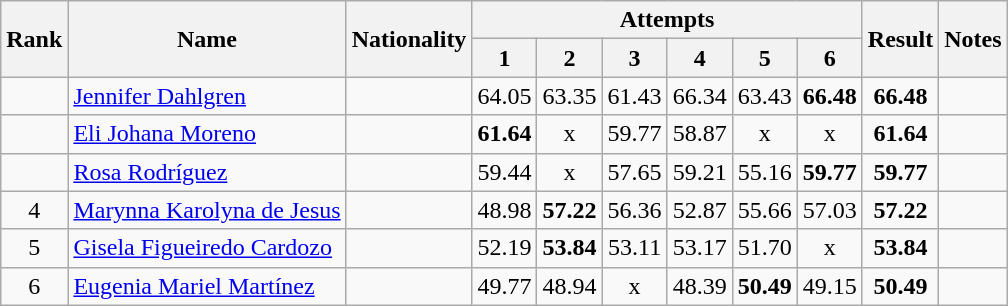<table class="wikitable sortable" style="text-align:center">
<tr>
<th rowspan=2>Rank</th>
<th rowspan=2>Name</th>
<th rowspan=2>Nationality</th>
<th colspan=6>Attempts</th>
<th rowspan=2>Result</th>
<th rowspan=2>Notes</th>
</tr>
<tr>
<th>1</th>
<th>2</th>
<th>3</th>
<th>4</th>
<th>5</th>
<th>6</th>
</tr>
<tr>
<td align=center></td>
<td align=left><a href='#'>Jennifer Dahlgren</a></td>
<td align=left></td>
<td>64.05</td>
<td>63.35</td>
<td>61.43</td>
<td>66.34</td>
<td>63.43</td>
<td><strong>66.48</strong></td>
<td><strong>66.48</strong></td>
<td></td>
</tr>
<tr>
<td align=center></td>
<td align=left><a href='#'>Eli Johana Moreno</a></td>
<td align=left></td>
<td><strong>61.64</strong></td>
<td>x</td>
<td>59.77</td>
<td>58.87</td>
<td>x</td>
<td>x</td>
<td><strong>61.64</strong></td>
<td></td>
</tr>
<tr>
<td align=center></td>
<td align=left><a href='#'>Rosa Rodríguez</a></td>
<td align=left></td>
<td>59.44</td>
<td>x</td>
<td>57.65</td>
<td>59.21</td>
<td>55.16</td>
<td><strong>59.77</strong></td>
<td><strong>59.77</strong></td>
<td></td>
</tr>
<tr>
<td align=center>4</td>
<td align=left><a href='#'>Marynna Karolyna de Jesus</a></td>
<td align=left></td>
<td>48.98</td>
<td><strong>57.22</strong></td>
<td>56.36</td>
<td>52.87</td>
<td>55.66</td>
<td>57.03</td>
<td><strong>57.22</strong></td>
<td></td>
</tr>
<tr>
<td align=center>5</td>
<td align=left><a href='#'>Gisela Figueiredo Cardozo</a></td>
<td align=left></td>
<td>52.19</td>
<td><strong>53.84</strong></td>
<td>53.11</td>
<td>53.17</td>
<td>51.70</td>
<td>x</td>
<td><strong>53.84</strong></td>
<td></td>
</tr>
<tr>
<td align=center>6</td>
<td align=left><a href='#'>Eugenia Mariel Martínez</a></td>
<td align=left></td>
<td>49.77</td>
<td>48.94</td>
<td>x</td>
<td>48.39</td>
<td><strong>50.49</strong></td>
<td>49.15</td>
<td><strong>50.49</strong></td>
<td></td>
</tr>
</table>
